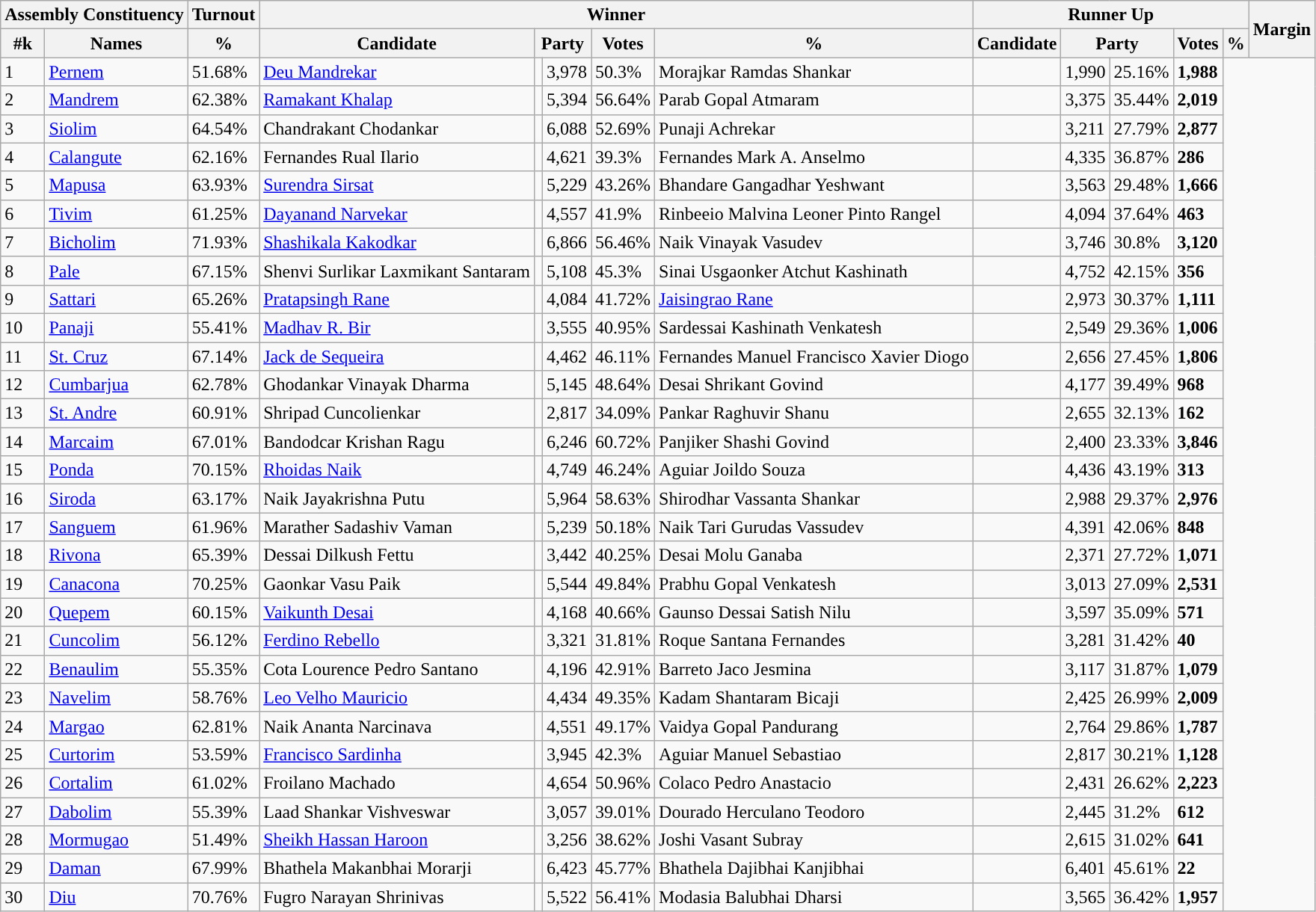<table class="wikitable sortable">
<tr>
<th colspan="2">Assembly Constituency</th>
<th>Turnout</th>
<th colspan="5">Winner</th>
<th colspan="5">Runner Up</th>
<th rowspan="2" data-sort-type=number>Margin</th>
</tr>
<tr>
<th>#k</th>
<th>Names</th>
<th>%</th>
<th>Candidate</th>
<th colspan="2">Party</th>
<th data-sort-type=number>Votes</th>
<th>%</th>
<th>Candidate</th>
<th colspan="2">Party</th>
<th data-sort-type=number>Votes</th>
<th>%</th>
</tr>
<tr>
<td>1</td>
<td><a href='#'>Pernem</a></td>
<td>51.68%</td>
<td><a href='#'>Deu Mandrekar</a></td>
<td></td>
<td>3,978</td>
<td>50.3%</td>
<td>Morajkar Ramdas Shankar</td>
<td></td>
<td>1,990</td>
<td>25.16%</td>
<td style="background:"><span><strong>1,988</strong></span></td>
</tr>
<tr>
<td>2</td>
<td><a href='#'>Mandrem</a></td>
<td>62.38%</td>
<td><a href='#'>Ramakant Khalap</a></td>
<td></td>
<td>5,394</td>
<td>56.64%</td>
<td>Parab Gopal Atmaram</td>
<td></td>
<td>3,375</td>
<td>35.44%</td>
<td style="background:"><span><strong>2,019</strong></span></td>
</tr>
<tr>
<td>3</td>
<td><a href='#'>Siolim</a></td>
<td>64.54%</td>
<td>Chandrakant Chodankar</td>
<td></td>
<td>6,088</td>
<td>52.69%</td>
<td>Punaji Achrekar</td>
<td></td>
<td>3,211</td>
<td>27.79%</td>
<td style="background:"><span><strong>2,877</strong></span></td>
</tr>
<tr>
<td>4</td>
<td><a href='#'>Calangute</a></td>
<td>62.16%</td>
<td>Fernandes Rual Ilario</td>
<td></td>
<td>4,621</td>
<td>39.3%</td>
<td>Fernandes Mark A. Anselmo</td>
<td></td>
<td>4,335</td>
<td>36.87%</td>
<td style="background:"><span><strong>286</strong></span></td>
</tr>
<tr>
<td>5</td>
<td><a href='#'>Mapusa</a></td>
<td>63.93%</td>
<td><a href='#'>Surendra Sirsat</a></td>
<td></td>
<td>5,229</td>
<td>43.26%</td>
<td>Bhandare Gangadhar Yeshwant</td>
<td></td>
<td>3,563</td>
<td>29.48%</td>
<td style="background:"><span><strong>1,666</strong></span></td>
</tr>
<tr>
<td>6</td>
<td><a href='#'>Tivim</a></td>
<td>61.25%</td>
<td><a href='#'>Dayanand Narvekar</a></td>
<td></td>
<td>4,557</td>
<td>41.9%</td>
<td>Rinbeeio Malvina Leoner Pinto Rangel</td>
<td></td>
<td>4,094</td>
<td>37.64%</td>
<td style="background:"><span><strong>463</strong></span></td>
</tr>
<tr>
<td>7</td>
<td><a href='#'>Bicholim</a></td>
<td>71.93%</td>
<td><a href='#'>Shashikala Kakodkar</a></td>
<td></td>
<td>6,866</td>
<td>56.46%</td>
<td>Naik Vinayak Vasudev</td>
<td></td>
<td>3,746</td>
<td>30.8%</td>
<td style="background:"><span><strong>3,120</strong></span></td>
</tr>
<tr>
<td>8</td>
<td><a href='#'>Pale</a></td>
<td>67.15%</td>
<td>Shenvi Surlikar Laxmikant Santaram</td>
<td></td>
<td>5,108</td>
<td>45.3%</td>
<td>Sinai Usgaonker Atchut Kashinath</td>
<td></td>
<td>4,752</td>
<td>42.15%</td>
<td style="background:"><span><strong>356</strong></span></td>
</tr>
<tr>
<td>9</td>
<td><a href='#'>Sattari</a></td>
<td>65.26%</td>
<td><a href='#'>Pratapsingh Rane</a></td>
<td></td>
<td>4,084</td>
<td>41.72%</td>
<td><a href='#'>Jaisingrao Rane</a></td>
<td></td>
<td>2,973</td>
<td>30.37%</td>
<td style="background:"><span><strong>1,111</strong></span></td>
</tr>
<tr>
<td>10</td>
<td><a href='#'>Panaji</a></td>
<td>55.41%</td>
<td><a href='#'>Madhav R. Bir</a></td>
<td></td>
<td>3,555</td>
<td>40.95%</td>
<td>Sardessai Kashinath Venkatesh</td>
<td></td>
<td>2,549</td>
<td>29.36%</td>
<td style="background:"><span><strong>1,006</strong></span></td>
</tr>
<tr>
<td>11</td>
<td><a href='#'>St. Cruz</a></td>
<td>67.14%</td>
<td><a href='#'>Jack de Sequeira</a></td>
<td></td>
<td>4,462</td>
<td>46.11%</td>
<td>Fernandes Manuel Francisco Xavier Diogo</td>
<td></td>
<td>2,656</td>
<td>27.45%</td>
<td style="background:"><span><strong>1,806</strong></span></td>
</tr>
<tr>
<td>12</td>
<td><a href='#'>Cumbarjua</a></td>
<td>62.78%</td>
<td>Ghodankar Vinayak Dharma</td>
<td></td>
<td>5,145</td>
<td>48.64%</td>
<td>Desai Shrikant Govind</td>
<td></td>
<td>4,177</td>
<td>39.49%</td>
<td style="background:"><span><strong>968</strong></span></td>
</tr>
<tr>
<td>13</td>
<td><a href='#'>St. Andre</a></td>
<td>60.91%</td>
<td>Shripad Cuncolienkar</td>
<td></td>
<td>2,817</td>
<td>34.09%</td>
<td>Pankar Raghuvir Shanu</td>
<td></td>
<td>2,655</td>
<td>32.13%</td>
<td style="background:"><span><strong>162</strong></span></td>
</tr>
<tr>
<td>14</td>
<td><a href='#'>Marcaim</a></td>
<td>67.01%</td>
<td>Bandodcar Krishan Ragu</td>
<td></td>
<td>6,246</td>
<td>60.72%</td>
<td>Panjiker Shashi Govind</td>
<td></td>
<td>2,400</td>
<td>23.33%</td>
<td style="background:"><span><strong>3,846</strong></span></td>
</tr>
<tr>
<td>15</td>
<td><a href='#'>Ponda</a></td>
<td>70.15%</td>
<td><a href='#'>Rhoidas Naik</a></td>
<td></td>
<td>4,749</td>
<td>46.24%</td>
<td>Aguiar Joildo Souza</td>
<td></td>
<td>4,436</td>
<td>43.19%</td>
<td style="background:"><span><strong>313</strong></span></td>
</tr>
<tr>
<td>16</td>
<td><a href='#'>Siroda</a></td>
<td>63.17%</td>
<td>Naik Jayakrishna Putu</td>
<td></td>
<td>5,964</td>
<td>58.63%</td>
<td>Shirodhar Vassanta Shankar</td>
<td></td>
<td>2,988</td>
<td>29.37%</td>
<td style="background:"><span><strong>2,976</strong></span></td>
</tr>
<tr>
<td>17</td>
<td><a href='#'>Sanguem</a></td>
<td>61.96%</td>
<td>Marather Sadashiv Vaman</td>
<td></td>
<td>5,239</td>
<td>50.18%</td>
<td>Naik Tari Gurudas Vassudev</td>
<td></td>
<td>4,391</td>
<td>42.06%</td>
<td style="background:"><span><strong>848</strong></span></td>
</tr>
<tr>
<td>18</td>
<td><a href='#'>Rivona</a></td>
<td>65.39%</td>
<td>Dessai Dilkush Fettu</td>
<td></td>
<td>3,442</td>
<td>40.25%</td>
<td>Desai Molu Ganaba</td>
<td></td>
<td>2,371</td>
<td>27.72%</td>
<td style="background:"><span><strong>1,071</strong></span></td>
</tr>
<tr>
<td>19</td>
<td><a href='#'>Canacona</a></td>
<td>70.25%</td>
<td>Gaonkar Vasu Paik</td>
<td></td>
<td>5,544</td>
<td>49.84%</td>
<td>Prabhu Gopal Venkatesh</td>
<td></td>
<td>3,013</td>
<td>27.09%</td>
<td style="background:"><span><strong>2,531</strong></span></td>
</tr>
<tr>
<td>20</td>
<td><a href='#'>Quepem</a></td>
<td>60.15%</td>
<td><a href='#'>Vaikunth Desai</a></td>
<td></td>
<td>4,168</td>
<td>40.66%</td>
<td>Gaunso Dessai Satish Nilu</td>
<td></td>
<td>3,597</td>
<td>35.09%</td>
<td style="background:"><span><strong>571</strong></span></td>
</tr>
<tr>
<td>21</td>
<td><a href='#'>Cuncolim</a></td>
<td>56.12%</td>
<td><a href='#'>Ferdino Rebello</a></td>
<td></td>
<td>3,321</td>
<td>31.81%</td>
<td>Roque Santana Fernandes</td>
<td></td>
<td>3,281</td>
<td>31.42%</td>
<td style="background:"><span><strong>40</strong></span></td>
</tr>
<tr>
<td>22</td>
<td><a href='#'>Benaulim</a></td>
<td>55.35%</td>
<td>Cota Lourence Pedro Santano</td>
<td></td>
<td>4,196</td>
<td>42.91%</td>
<td>Barreto Jaco Jesmina</td>
<td></td>
<td>3,117</td>
<td>31.87%</td>
<td style="background:"><span><strong>1,079</strong></span></td>
</tr>
<tr>
<td>23</td>
<td><a href='#'>Navelim</a></td>
<td>58.76%</td>
<td><a href='#'>Leo Velho Mauricio</a></td>
<td></td>
<td>4,434</td>
<td>49.35%</td>
<td>Kadam Shantaram Bicaji</td>
<td></td>
<td>2,425</td>
<td>26.99%</td>
<td style="background:"><span><strong>2,009</strong></span></td>
</tr>
<tr>
<td>24</td>
<td><a href='#'>Margao</a></td>
<td>62.81%</td>
<td>Naik Ananta Narcinava</td>
<td></td>
<td>4,551</td>
<td>49.17%</td>
<td>Vaidya Gopal Pandurang</td>
<td></td>
<td>2,764</td>
<td>29.86%</td>
<td style="background:"><span><strong>1,787</strong></span></td>
</tr>
<tr>
<td>25</td>
<td><a href='#'>Curtorim</a></td>
<td>53.59%</td>
<td><a href='#'>Francisco Sardinha</a></td>
<td></td>
<td>3,945</td>
<td>42.3%</td>
<td>Aguiar Manuel Sebastiao</td>
<td></td>
<td>2,817</td>
<td>30.21%</td>
<td style="background:"><span><strong>1,128</strong></span></td>
</tr>
<tr>
<td>26</td>
<td><a href='#'>Cortalim</a></td>
<td>61.02%</td>
<td>Froilano Machado</td>
<td></td>
<td>4,654</td>
<td>50.96%</td>
<td>Colaco Pedro Anastacio</td>
<td></td>
<td>2,431</td>
<td>26.62%</td>
<td style="background:"><span><strong>2,223</strong></span></td>
</tr>
<tr>
<td>27</td>
<td><a href='#'>Dabolim</a></td>
<td>55.39%</td>
<td>Laad Shankar Vishveswar</td>
<td></td>
<td>3,057</td>
<td>39.01%</td>
<td>Dourado Herculano Teodoro</td>
<td></td>
<td>2,445</td>
<td>31.2%</td>
<td style="background:"><span><strong>612</strong></span></td>
</tr>
<tr>
<td>28</td>
<td><a href='#'>Mormugao</a></td>
<td>51.49%</td>
<td><a href='#'>Sheikh Hassan Haroon</a></td>
<td></td>
<td>3,256</td>
<td>38.62%</td>
<td>Joshi Vasant Subray</td>
<td></td>
<td>2,615</td>
<td>31.02%</td>
<td style="background:"><span><strong>641</strong></span></td>
</tr>
<tr>
<td>29</td>
<td><a href='#'>Daman</a></td>
<td>67.99%</td>
<td>Bhathela Makanbhai Morarji</td>
<td></td>
<td>6,423</td>
<td>45.77%</td>
<td>Bhathela Dajibhai Kanjibhai</td>
<td></td>
<td>6,401</td>
<td>45.61%</td>
<td style="background:"><span><strong>22</strong></span></td>
</tr>
<tr>
<td>30</td>
<td><a href='#'>Diu</a></td>
<td>70.76%</td>
<td>Fugro Narayan Shrinivas</td>
<td></td>
<td>5,522</td>
<td>56.41%</td>
<td>Modasia Balubhai Dharsi</td>
<td></td>
<td>3,565</td>
<td>36.42%</td>
<td style="background:"><span><strong>1,957</strong></span></td>
</tr>
</table>
